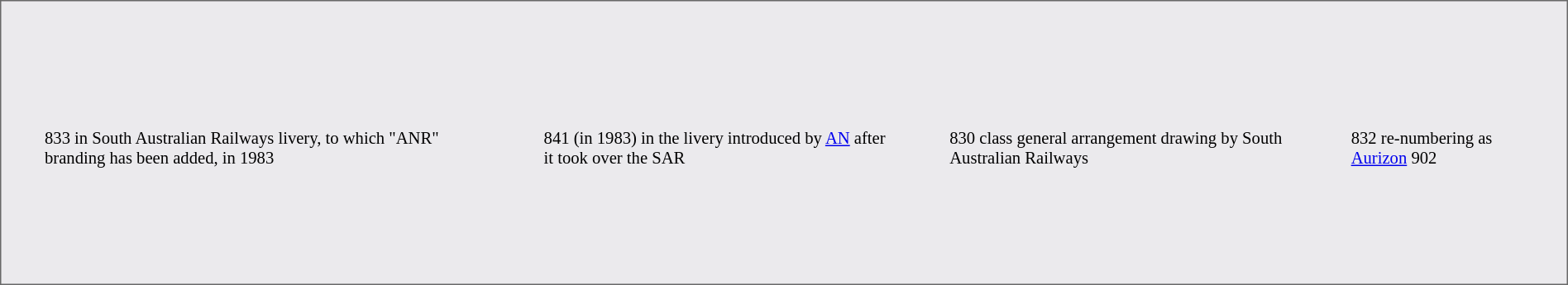<table style="background:#EBEAED; border:1px solid dimgray; font-size: 86%;color:black" border="0" height="230" align="center" vertical-align="bottom" cellpadding=10px cellspacing=0px>
<tr align="center">
<td></td>
<td></td>
<td></td>
<td></td>
<td></td>
<td></td>
<td></td>
<td></td>
<td><br></td>
</tr>
<tr align="left" vertical-align="top">
<td width="5"></td>
<td style="vertical-align:top; width="100">833 in South Australian Railways livery, to which "ANR" branding has been added, in 1983</td>
<td width="5"></td>
<td style="vertical-align:top; width="100">841 (in 1983) in the livery introduced by <a href='#'>AN</a> after it took over the SAR</td>
<td width="5"></td>
<td style="vertical-align:top; width="100">830 class general arrangement drawing by South Australian Railways</td>
<td width="5"></td>
<td style="vertical-align:top; width="100">832 re-numbering as <a href='#'>Aurizon</a> 902</td>
</tr>
</table>
